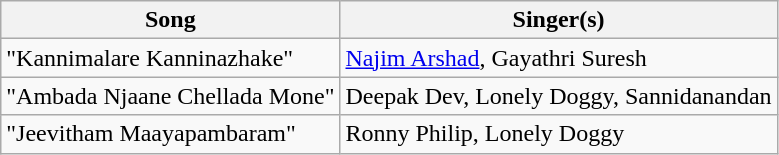<table class="wikitable">
<tr>
<th>Song</th>
<th>Singer(s)</th>
</tr>
<tr>
<td>"Kannimalare Kanninazhake"</td>
<td><a href='#'>Najim Arshad</a>, Gayathri Suresh</td>
</tr>
<tr>
<td>"Ambada Njaane Chellada Mone"</td>
<td>Deepak Dev, Lonely Doggy, Sannidanandan</td>
</tr>
<tr>
<td>"Jeevitham Maayapambaram"</td>
<td>Ronny Philip, Lonely Doggy</td>
</tr>
</table>
